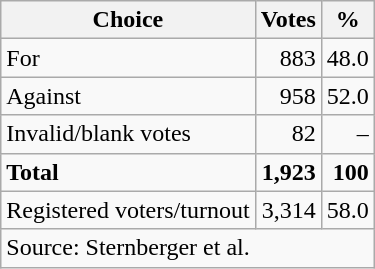<table class=wikitable style=text-align:right>
<tr>
<th>Choice</th>
<th>Votes</th>
<th>%</th>
</tr>
<tr>
<td align=left>For</td>
<td>883</td>
<td>48.0</td>
</tr>
<tr>
<td align=left>Against</td>
<td>958</td>
<td>52.0</td>
</tr>
<tr>
<td align=left>Invalid/blank votes</td>
<td>82</td>
<td>–</td>
</tr>
<tr>
<td align=left><strong>Total</strong></td>
<td><strong>1,923</strong></td>
<td><strong>100</strong></td>
</tr>
<tr>
<td align=left>Registered voters/turnout</td>
<td>3,314</td>
<td>58.0</td>
</tr>
<tr>
<td align=left colspan=3>Source: Sternberger et al.</td>
</tr>
</table>
